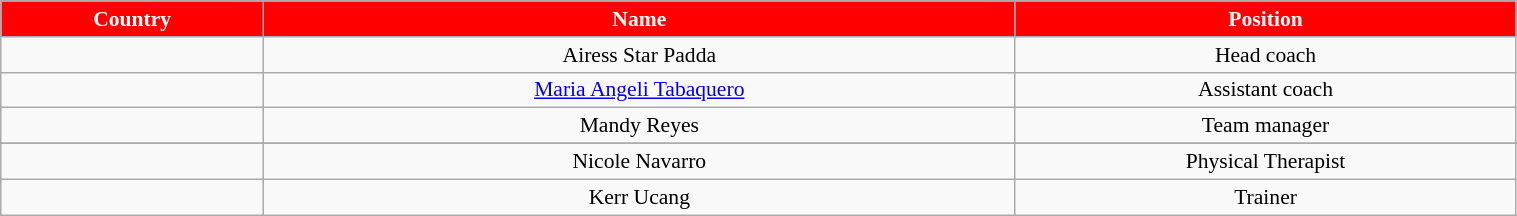<table class="wikitable" style="text-align:center; font-size:90%; width:80%;">
<tr>
<th style="background:red; color:#FFFFFF; text-align:center; width:5%;">Country</th>
<th style="background:red; color:#FFFFFF; text-align:center; width:15%;">Name</th>
<th style="background:red; color:#FFFFFF; text-align:center; width:10%;">Position</th>
</tr>
<tr>
<td></td>
<td>Airess Star Padda</td>
<td>Head coach</td>
</tr>
<tr>
<td></td>
<td><a href='#'>Maria Angeli Tabaquero</a></td>
<td>Assistant coach</td>
</tr>
<tr>
<td></td>
<td>Mandy Reyes</td>
<td>Team manager</td>
</tr>
<tr>
</tr>
<tr>
<td></td>
<td>Nicole Navarro</td>
<td>Physical Therapist</td>
</tr>
<tr>
<td></td>
<td>Kerr Ucang</td>
<td>Trainer</td>
</tr>
</table>
